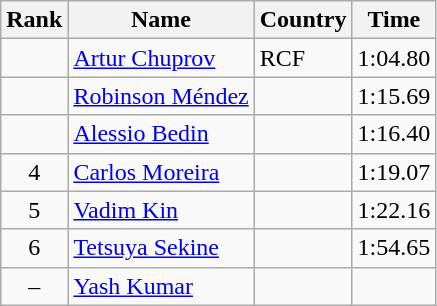<table class="wikitable" style="text-align:center">
<tr>
<th>Rank</th>
<th>Name</th>
<th>Country</th>
<th>Time</th>
</tr>
<tr>
<td></td>
<td align="left"><a href='#'>Artur Chuprov</a></td>
<td align="left"> RCF</td>
<td>1:04.80</td>
</tr>
<tr>
<td></td>
<td align="left"><a href='#'>Robinson Méndez</a></td>
<td align="left"></td>
<td>1:15.69</td>
</tr>
<tr>
<td></td>
<td align="left"><a href='#'>Alessio Bedin</a></td>
<td align="left"></td>
<td>1:16.40</td>
</tr>
<tr>
<td>4</td>
<td align="left"><a href='#'>Carlos Moreira</a></td>
<td align="left"></td>
<td>1:19.07</td>
</tr>
<tr>
<td>5</td>
<td align="left"><a href='#'>Vadim Kin</a></td>
<td align="left"></td>
<td>1:22.16</td>
</tr>
<tr>
<td>6</td>
<td align="left"><a href='#'>Tetsuya Sekine</a></td>
<td align="left"></td>
<td>1:54.65</td>
</tr>
<tr>
<td>–</td>
<td align="left"><a href='#'>Yash Kumar</a></td>
<td align="left"></td>
<td></td>
</tr>
</table>
